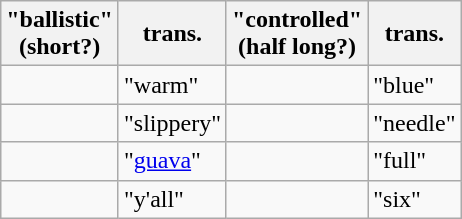<table class="wikitable" border="1">
<tr>
<th>"ballistic"<br>(short?)</th>
<th>trans.</th>
<th>"controlled"<br>(half long?)</th>
<th>trans.</th>
</tr>
<tr>
<td></td>
<td>"warm"</td>
<td></td>
<td>"blue"</td>
</tr>
<tr>
<td></td>
<td>"slippery"</td>
<td></td>
<td>"needle"</td>
</tr>
<tr>
<td></td>
<td>"<a href='#'>guava</a>"</td>
<td></td>
<td>"full"</td>
</tr>
<tr>
<td></td>
<td>"y'all"</td>
<td></td>
<td>"six"</td>
</tr>
</table>
